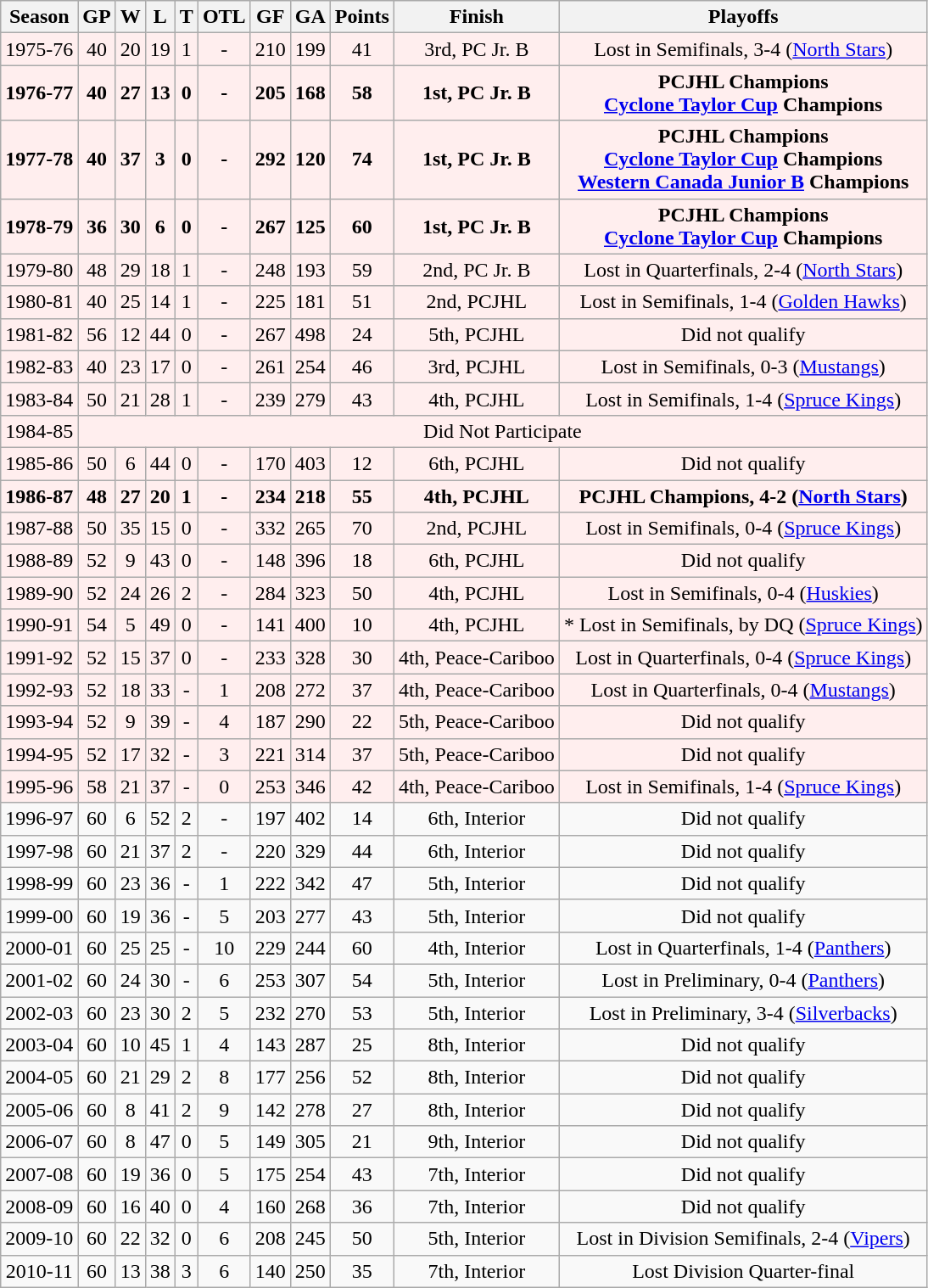<table class="wikitable" style="text-align:center">
<tr>
<th>Season</th>
<th>GP</th>
<th>W</th>
<th>L</th>
<th>T</th>
<th>OTL</th>
<th>GF</th>
<th>GA</th>
<th>Points</th>
<th>Finish</th>
<th>Playoffs</th>
</tr>
<tr bgcolor="#ffeeee">
<td>1975-76</td>
<td>40</td>
<td>20</td>
<td>19</td>
<td>1</td>
<td>-</td>
<td>210</td>
<td>199</td>
<td>41</td>
<td>3rd, PC Jr. B</td>
<td>Lost in Semifinals, 3-4 (<a href='#'>North Stars</a>)</td>
</tr>
<tr style="font-weight:bold" bgcolor="#ffeeee">
<td>1976-77</td>
<td>40</td>
<td>27</td>
<td>13</td>
<td>0</td>
<td>-</td>
<td>205</td>
<td>168</td>
<td>58</td>
<td>1st, PC Jr. B</td>
<td>PCJHL Champions<br><a href='#'>Cyclone Taylor Cup</a> Champions</td>
</tr>
<tr style="font-weight:bold" bgcolor="#ffeeee">
<td>1977-78</td>
<td>40</td>
<td>37</td>
<td>3</td>
<td>0</td>
<td>-</td>
<td>292</td>
<td>120</td>
<td>74</td>
<td>1st, PC Jr. B</td>
<td>PCJHL Champions<br><a href='#'>Cyclone Taylor Cup</a> Champions<br><a href='#'>Western Canada Junior B</a> Champions</td>
</tr>
<tr style="font-weight:bold" bgcolor="#ffeeee">
<td>1978-79</td>
<td>36</td>
<td>30</td>
<td>6</td>
<td>0</td>
<td>-</td>
<td>267</td>
<td>125</td>
<td>60</td>
<td>1st, PC Jr. B</td>
<td>PCJHL Champions<br><a href='#'>Cyclone Taylor Cup</a> Champions</td>
</tr>
<tr bgcolor="#ffeeee">
<td>1979-80</td>
<td>48</td>
<td>29</td>
<td>18</td>
<td>1</td>
<td>-</td>
<td>248</td>
<td>193</td>
<td>59</td>
<td>2nd, PC Jr. B</td>
<td>Lost in Quarterfinals, 2-4 (<a href='#'>North Stars</a>)</td>
</tr>
<tr bgcolor="#ffeeee">
<td>1980-81</td>
<td>40</td>
<td>25</td>
<td>14</td>
<td>1</td>
<td>-</td>
<td>225</td>
<td>181</td>
<td>51</td>
<td>2nd, PCJHL</td>
<td>Lost in Semifinals, 1-4 (<a href='#'>Golden Hawks</a>)</td>
</tr>
<tr bgcolor="#ffeeee">
<td>1981-82</td>
<td>56</td>
<td>12</td>
<td>44</td>
<td>0</td>
<td>-</td>
<td>267</td>
<td>498</td>
<td>24</td>
<td>5th, PCJHL</td>
<td>Did not qualify</td>
</tr>
<tr bgcolor="#ffeeee">
<td>1982-83</td>
<td>40</td>
<td>23</td>
<td>17</td>
<td>0</td>
<td>-</td>
<td>261</td>
<td>254</td>
<td>46</td>
<td>3rd, PCJHL</td>
<td>Lost in Semifinals, 0-3 (<a href='#'>Mustangs</a>)</td>
</tr>
<tr bgcolor="#ffeeee">
<td>1983-84</td>
<td>50</td>
<td>21</td>
<td>28</td>
<td>1</td>
<td>-</td>
<td>239</td>
<td>279</td>
<td>43</td>
<td>4th, PCJHL</td>
<td>Lost in Semifinals, 1-4 (<a href='#'>Spruce Kings</a>)</td>
</tr>
<tr bgcolor="#ffeeee">
<td>1984-85</td>
<td colspan="11">Did Not Participate</td>
</tr>
<tr bgcolor="#ffeeee">
<td>1985-86</td>
<td>50</td>
<td>6</td>
<td>44</td>
<td>0</td>
<td>-</td>
<td>170</td>
<td>403</td>
<td>12</td>
<td>6th, PCJHL</td>
<td>Did not qualify</td>
</tr>
<tr style="font-weight:bold" bgcolor="#ffeeee">
<td>1986-87</td>
<td>48</td>
<td>27</td>
<td>20</td>
<td>1</td>
<td>-</td>
<td>234</td>
<td>218</td>
<td>55</td>
<td>4th, PCJHL</td>
<td>PCJHL Champions, 4-2 (<a href='#'>North Stars</a>)</td>
</tr>
<tr bgcolor="#ffeeee">
<td>1987-88</td>
<td>50</td>
<td>35</td>
<td>15</td>
<td>0</td>
<td>-</td>
<td>332</td>
<td>265</td>
<td>70</td>
<td>2nd, PCJHL</td>
<td>Lost in Semifinals, 0-4 (<a href='#'>Spruce Kings</a>)</td>
</tr>
<tr bgcolor="#ffeeee">
<td>1988-89</td>
<td>52</td>
<td>9</td>
<td>43</td>
<td>0</td>
<td>-</td>
<td>148</td>
<td>396</td>
<td>18</td>
<td>6th, PCJHL</td>
<td>Did not qualify</td>
</tr>
<tr bgcolor="#ffeeee">
<td>1989-90</td>
<td>52</td>
<td>24</td>
<td>26</td>
<td>2</td>
<td>-</td>
<td>284</td>
<td>323</td>
<td>50</td>
<td>4th, PCJHL</td>
<td>Lost in Semifinals, 0-4 (<a href='#'>Huskies</a>)</td>
</tr>
<tr bgcolor="#ffeeee">
<td>1990-91</td>
<td>54</td>
<td>5</td>
<td>49</td>
<td>0</td>
<td>-</td>
<td>141</td>
<td>400</td>
<td>10</td>
<td>4th, PCJHL</td>
<td>* Lost in Semifinals, by DQ (<a href='#'>Spruce Kings</a>)</td>
</tr>
<tr bgcolor="#ffeeee">
<td>1991-92</td>
<td>52</td>
<td>15</td>
<td>37</td>
<td>0</td>
<td>-</td>
<td>233</td>
<td>328</td>
<td>30</td>
<td>4th, Peace-Cariboo</td>
<td>Lost in Quarterfinals, 0-4 (<a href='#'>Spruce Kings</a>)</td>
</tr>
<tr bgcolor="#ffeeee">
<td>1992-93</td>
<td>52</td>
<td>18</td>
<td>33</td>
<td>-</td>
<td>1</td>
<td>208</td>
<td>272</td>
<td>37</td>
<td>4th, Peace-Cariboo</td>
<td>Lost in Quarterfinals, 0-4 (<a href='#'>Mustangs</a>)</td>
</tr>
<tr bgcolor="#ffeeee">
<td>1993-94</td>
<td>52</td>
<td>9</td>
<td>39</td>
<td>-</td>
<td>4</td>
<td>187</td>
<td>290</td>
<td>22</td>
<td>5th, Peace-Cariboo</td>
<td>Did not qualify</td>
</tr>
<tr bgcolor="#ffeeee">
<td>1994-95</td>
<td>52</td>
<td>17</td>
<td>32</td>
<td>-</td>
<td>3</td>
<td>221</td>
<td>314</td>
<td>37</td>
<td>5th, Peace-Cariboo</td>
<td>Did not qualify</td>
</tr>
<tr bgcolor="#ffeeee">
<td>1995-96</td>
<td>58</td>
<td>21</td>
<td>37</td>
<td>-</td>
<td>0</td>
<td>253</td>
<td>346</td>
<td>42</td>
<td>4th, Peace-Cariboo</td>
<td>Lost in Semifinals, 1-4 (<a href='#'>Spruce Kings</a>)</td>
</tr>
<tr>
<td>1996-97</td>
<td>60</td>
<td>6</td>
<td>52</td>
<td>2</td>
<td>-</td>
<td>197</td>
<td>402</td>
<td>14</td>
<td>6th, Interior</td>
<td>Did not qualify</td>
</tr>
<tr>
<td>1997-98</td>
<td>60</td>
<td>21</td>
<td>37</td>
<td>2</td>
<td>-</td>
<td>220</td>
<td>329</td>
<td>44</td>
<td>6th, Interior</td>
<td>Did not qualify</td>
</tr>
<tr>
<td>1998-99</td>
<td>60</td>
<td>23</td>
<td>36</td>
<td>-</td>
<td>1</td>
<td>222</td>
<td>342</td>
<td>47</td>
<td>5th, Interior</td>
<td>Did not qualify</td>
</tr>
<tr>
<td>1999-00</td>
<td>60</td>
<td>19</td>
<td>36</td>
<td>-</td>
<td>5</td>
<td>203</td>
<td>277</td>
<td>43</td>
<td>5th, Interior</td>
<td>Did not qualify</td>
</tr>
<tr>
<td>2000-01</td>
<td>60</td>
<td>25</td>
<td>25</td>
<td>-</td>
<td>10</td>
<td>229</td>
<td>244</td>
<td>60</td>
<td>4th, Interior</td>
<td>Lost in Quarterfinals, 1-4 (<a href='#'>Panthers</a>)</td>
</tr>
<tr>
<td>2001-02</td>
<td>60</td>
<td>24</td>
<td>30</td>
<td>-</td>
<td>6</td>
<td>253</td>
<td>307</td>
<td>54</td>
<td>5th, Interior</td>
<td>Lost in Preliminary, 0-4 (<a href='#'>Panthers</a>)</td>
</tr>
<tr>
<td>2002-03</td>
<td>60</td>
<td>23</td>
<td>30</td>
<td>2</td>
<td>5</td>
<td>232</td>
<td>270</td>
<td>53</td>
<td>5th, Interior</td>
<td>Lost in Preliminary, 3-4 (<a href='#'>Silverbacks</a>)</td>
</tr>
<tr>
<td>2003-04</td>
<td>60</td>
<td>10</td>
<td>45</td>
<td>1</td>
<td>4</td>
<td>143</td>
<td>287</td>
<td>25</td>
<td>8th, Interior</td>
<td>Did not qualify</td>
</tr>
<tr>
<td>2004-05</td>
<td>60</td>
<td>21</td>
<td>29</td>
<td>2</td>
<td>8</td>
<td>177</td>
<td>256</td>
<td>52</td>
<td>8th, Interior</td>
<td>Did not qualify</td>
</tr>
<tr>
<td>2005-06</td>
<td>60</td>
<td>8</td>
<td>41</td>
<td>2</td>
<td>9</td>
<td>142</td>
<td>278</td>
<td>27</td>
<td>8th, Interior</td>
<td>Did not qualify</td>
</tr>
<tr>
<td>2006-07</td>
<td>60</td>
<td>8</td>
<td>47</td>
<td>0</td>
<td>5</td>
<td>149</td>
<td>305</td>
<td>21</td>
<td>9th, Interior</td>
<td>Did not qualify</td>
</tr>
<tr>
<td>2007-08</td>
<td>60</td>
<td>19</td>
<td>36</td>
<td>0</td>
<td>5</td>
<td>175</td>
<td>254</td>
<td>43</td>
<td>7th, Interior</td>
<td>Did not qualify</td>
</tr>
<tr>
<td>2008-09</td>
<td>60</td>
<td>16</td>
<td>40</td>
<td>0</td>
<td>4</td>
<td>160</td>
<td>268</td>
<td>36</td>
<td>7th, Interior</td>
<td>Did not qualify</td>
</tr>
<tr>
<td>2009-10</td>
<td>60</td>
<td>22</td>
<td>32</td>
<td>0</td>
<td>6</td>
<td>208</td>
<td>245</td>
<td>50</td>
<td>5th, Interior</td>
<td>Lost in Division Semifinals, 2-4 (<a href='#'>Vipers</a>)</td>
</tr>
<tr>
<td>2010-11</td>
<td>60</td>
<td>13</td>
<td>38</td>
<td>3</td>
<td>6</td>
<td>140</td>
<td>250</td>
<td>35</td>
<td>7th, Interior</td>
<td>Lost Division Quarter-final</td>
</tr>
</table>
